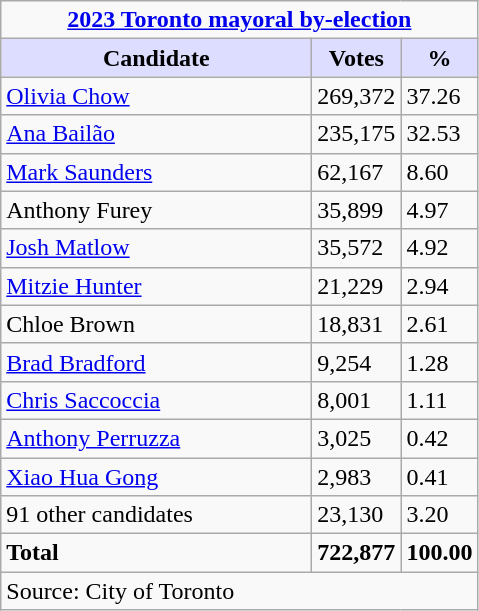<table class="wikitable">
<tr>
<td colspan="3" style="text-align:center;"><strong><a href='#'>2023 Toronto mayoral by-election</a></strong></td>
</tr>
<tr>
<th style="background:#ddf; width:200px;">Candidate</th>
<th style="background:#ddf; width:50px;">Votes</th>
<th style="background:#ddf; width:30px;">%</th>
</tr>
<tr>
<td><a href='#'>Olivia Chow</a></td>
<td>269,372</td>
<td>37.26</td>
</tr>
<tr>
<td><a href='#'>Ana Bailão</a></td>
<td>235,175</td>
<td>32.53</td>
</tr>
<tr>
<td><a href='#'>Mark Saunders</a></td>
<td>62,167</td>
<td>8.60</td>
</tr>
<tr>
<td>Anthony Furey</td>
<td>35,899</td>
<td>4.97</td>
</tr>
<tr>
<td><a href='#'>Josh Matlow</a></td>
<td>35,572</td>
<td>4.92</td>
</tr>
<tr>
<td><a href='#'>Mitzie Hunter</a></td>
<td>21,229</td>
<td>2.94</td>
</tr>
<tr>
<td>Chloe Brown</td>
<td>18,831</td>
<td>2.61</td>
</tr>
<tr>
<td><a href='#'>Brad Bradford</a></td>
<td>9,254</td>
<td>1.28</td>
</tr>
<tr>
<td><a href='#'>Chris Saccoccia</a></td>
<td>8,001</td>
<td>1.11</td>
</tr>
<tr>
<td><a href='#'>Anthony Perruzza</a></td>
<td>3,025</td>
<td>0.42</td>
</tr>
<tr>
<td><a href='#'>Xiao Hua Gong</a></td>
<td>2,983</td>
<td>0.41</td>
</tr>
<tr>
<td>91 other candidates</td>
<td>23,130</td>
<td>3.20</td>
</tr>
<tr>
<td><strong>Total</strong></td>
<td><strong>722,877</strong></td>
<td><strong>100.00</strong></td>
</tr>
<tr>
<td colspan="3">Source: City of Toronto</td>
</tr>
</table>
